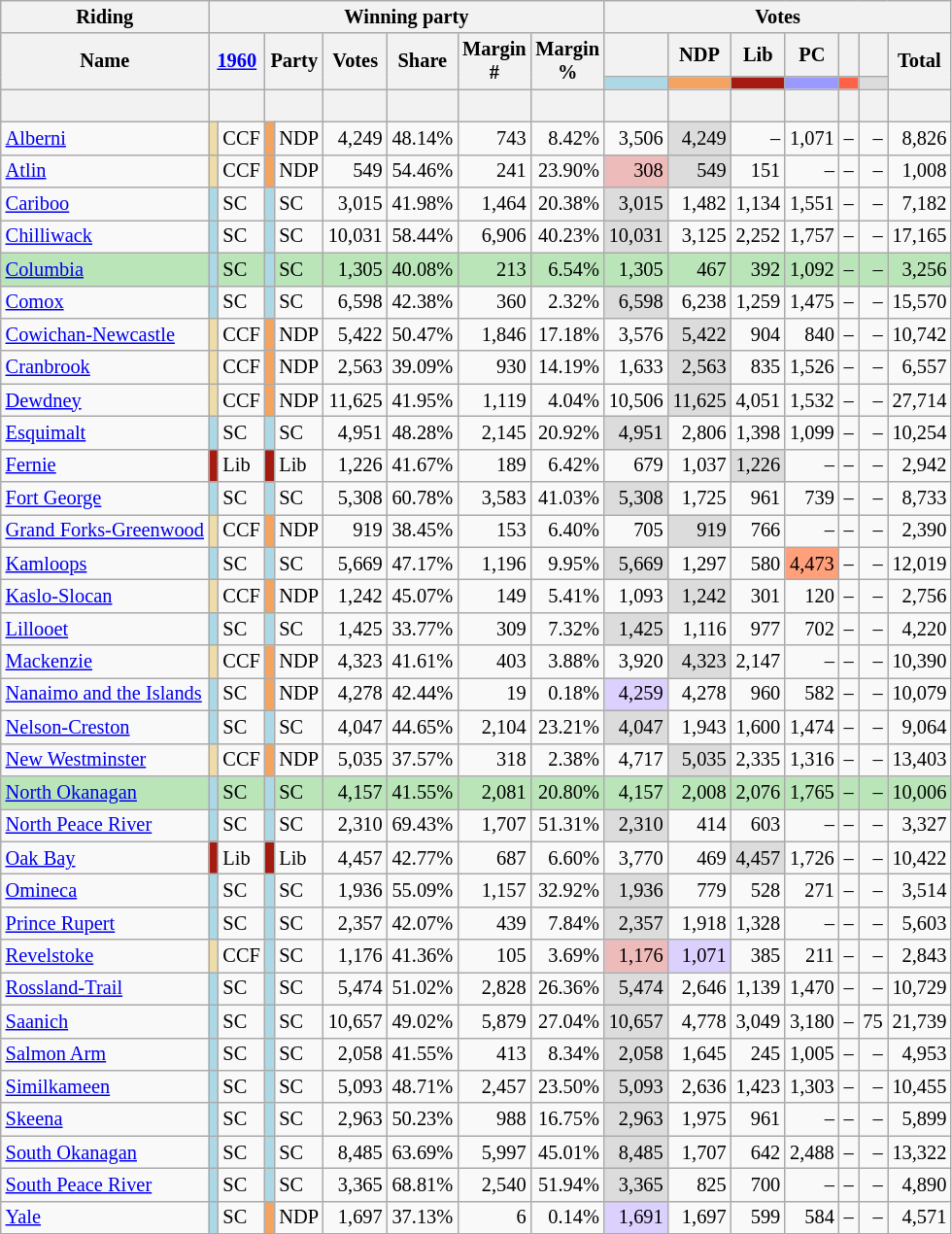<table class="wikitable sortable mw-collapsible" style="text-align:right; font-size:85%">
<tr>
<th scope="col">Riding</th>
<th scope="col" colspan="8">Winning party</th>
<th scope="col" colspan="7">Votes</th>
</tr>
<tr>
<th rowspan="2" scope="col">Name</th>
<th colspan="2" rowspan="2" scope="col"><strong><a href='#'>1960</a></strong></th>
<th colspan="2" rowspan="2" scope="col">Party</th>
<th rowspan="2" scope="col">Votes</th>
<th rowspan="2" scope="col">Share</th>
<th rowspan="2" scope="col">Margin<br>#</th>
<th rowspan="2" scope="col">Margin<br>%</th>
<th scope="col"></th>
<th scope="col">NDP</th>
<th scope="col">Lib</th>
<th scope="col">PC</th>
<th scope="col"></th>
<th scope="col"></th>
<th rowspan="2" scope="col">Total</th>
</tr>
<tr>
<th scope="col" style="background-color:#ADD8E6;"></th>
<th scope="col" style="background-color:#F4A460;"></th>
<th scope="col" style="background-color:#A51B12;"></th>
<th scope="col" style="background-color:#9999FF;"></th>
<th scope="col" style="background-color:#FF6347;"></th>
<th scope="col" style="background-color:#DCDCDC;"></th>
</tr>
<tr>
<th> </th>
<th colspan="2"></th>
<th colspan="2"></th>
<th></th>
<th></th>
<th></th>
<th></th>
<th></th>
<th></th>
<th></th>
<th></th>
<th></th>
<th></th>
<th></th>
</tr>
<tr>
<td style="text-align:left"><a href='#'>Alberni</a></td>
<td style="background-color:#EEDDAA;"></td>
<td style="text-align:left;">CCF</td>
<td style="background-color:#F4A460;"></td>
<td style="text-align:left;">NDP</td>
<td>4,249</td>
<td>48.14%</td>
<td>743</td>
<td>8.42%</td>
<td>3,506</td>
<td style="background-color:#DCDCDC;">4,249</td>
<td>–</td>
<td>1,071</td>
<td>–</td>
<td>–</td>
<td>8,826</td>
</tr>
<tr>
<td style="text-align:left"><a href='#'>Atlin</a></td>
<td style="background-color:#EEDDAA;"></td>
<td style="text-align:left;">CCF</td>
<td style="background-color:#F4A460;"></td>
<td style="text-align:left;">NDP</td>
<td>549</td>
<td>54.46%</td>
<td>241</td>
<td>23.90%</td>
<td style="background-color:#EEBBBB;">308</td>
<td style="background-color:#DCDCDC;">549</td>
<td>151</td>
<td>–</td>
<td>–</td>
<td>–</td>
<td>1,008</td>
</tr>
<tr>
<td style="text-align:left"><a href='#'>Cariboo</a></td>
<td style="background-color:#ADD8E6;"></td>
<td style="text-align:left;">SC</td>
<td style="background-color:#ADD8E6;"></td>
<td style="text-align:left;">SC</td>
<td>3,015</td>
<td>41.98%</td>
<td>1,464</td>
<td>20.38%</td>
<td style="background-color:#DCDCDC;">3,015</td>
<td>1,482</td>
<td>1,134</td>
<td>1,551</td>
<td>–</td>
<td>–</td>
<td>7,182</td>
</tr>
<tr>
<td style="text-align:left"><a href='#'>Chilliwack</a></td>
<td style="background-color:#ADD8E6;"></td>
<td style="text-align:left;">SC</td>
<td style="background-color:#ADD8E6;"></td>
<td style="text-align:left;">SC</td>
<td>10,031</td>
<td>58.44%</td>
<td>6,906</td>
<td>40.23%</td>
<td style="background-color:#DCDCDC;">10,031</td>
<td>3,125</td>
<td>2,252</td>
<td>1,757</td>
<td>–</td>
<td>–</td>
<td>17,165</td>
</tr>
<tr style="background-color:#B9E5B9;">
<td style="text-align:left"><a href='#'>Columbia</a></td>
<td style="background-color:#ADD8E6;"></td>
<td style="text-align:left;">SC</td>
<td style="background-color:#ADD8E6;"></td>
<td style="text-align:left;">SC</td>
<td>1,305</td>
<td>40.08%</td>
<td>213</td>
<td>6.54%</td>
<td>1,305</td>
<td>467</td>
<td>392</td>
<td>1,092</td>
<td>–</td>
<td>–</td>
<td>3,256</td>
</tr>
<tr>
<td style="text-align:left"><a href='#'>Comox</a></td>
<td style="background-color:#ADD8E6;"></td>
<td style="text-align:left;">SC</td>
<td style="background-color:#ADD8E6;"></td>
<td style="text-align:left;">SC</td>
<td>6,598</td>
<td>42.38%</td>
<td>360</td>
<td>2.32%</td>
<td style="background-color:#DCDCDC;">6,598</td>
<td>6,238</td>
<td>1,259</td>
<td>1,475</td>
<td>–</td>
<td>–</td>
<td>15,570</td>
</tr>
<tr>
<td style="text-align:left"><a href='#'>Cowichan-Newcastle</a></td>
<td style="background-color:#EEDDAA;"></td>
<td style="text-align:left;">CCF</td>
<td style="background-color:#F4A460;"></td>
<td style="text-align:left;">NDP</td>
<td>5,422</td>
<td>50.47%</td>
<td>1,846</td>
<td>17.18%</td>
<td>3,576</td>
<td style="background-color:#DCDCDC;">5,422</td>
<td>904</td>
<td>840</td>
<td>–</td>
<td>–</td>
<td>10,742</td>
</tr>
<tr>
<td style="text-align:left"><a href='#'>Cranbrook</a></td>
<td style="background-color:#EEDDAA;"></td>
<td style="text-align:left;">CCF</td>
<td style="background-color:#F4A460;"></td>
<td style="text-align:left;">NDP</td>
<td>2,563</td>
<td>39.09%</td>
<td>930</td>
<td>14.19%</td>
<td>1,633</td>
<td style="background-color:#DCDCDC;">2,563</td>
<td>835</td>
<td>1,526</td>
<td>–</td>
<td>–</td>
<td>6,557</td>
</tr>
<tr>
<td style="text-align:left"><a href='#'>Dewdney</a></td>
<td style="background-color:#EEDDAA;"></td>
<td style="text-align:left;">CCF</td>
<td style="background-color:#F4A460;"></td>
<td style="text-align:left;">NDP</td>
<td>11,625</td>
<td>41.95%</td>
<td>1,119</td>
<td>4.04%</td>
<td>10,506</td>
<td style="background-color:#DCDCDC;">11,625</td>
<td>4,051</td>
<td>1,532</td>
<td>–</td>
<td>–</td>
<td>27,714</td>
</tr>
<tr>
<td style="text-align:left"><a href='#'>Esquimalt</a></td>
<td style="background-color:#ADD8E6;"></td>
<td style="text-align:left;">SC</td>
<td style="background-color:#ADD8E6;"></td>
<td style="text-align:left;">SC</td>
<td>4,951</td>
<td>48.28%</td>
<td>2,145</td>
<td>20.92%</td>
<td style="background-color:#DCDCDC;">4,951</td>
<td>2,806</td>
<td>1,398</td>
<td>1,099</td>
<td>–</td>
<td>–</td>
<td>10,254</td>
</tr>
<tr>
<td style="text-align:left"><a href='#'>Fernie</a></td>
<td style="background-color:#A51B12;"></td>
<td style="text-align:left;">Lib</td>
<td style="background-color:#A51B12;"></td>
<td style="text-align:left;">Lib</td>
<td>1,226</td>
<td>41.67%</td>
<td>189</td>
<td>6.42%</td>
<td>679</td>
<td>1,037</td>
<td style="background-color:#DCDCDC;">1,226</td>
<td>–</td>
<td>–</td>
<td>–</td>
<td>2,942</td>
</tr>
<tr>
<td style="text-align:left"><a href='#'>Fort George</a></td>
<td style="background-color:#ADD8E6;"></td>
<td style="text-align:left;">SC</td>
<td style="background-color:#ADD8E6;"></td>
<td style="text-align:left;">SC</td>
<td>5,308</td>
<td>60.78%</td>
<td>3,583</td>
<td>41.03%</td>
<td style="background-color:#DCDCDC;">5,308</td>
<td>1,725</td>
<td>961</td>
<td>739</td>
<td>–</td>
<td>–</td>
<td>8,733</td>
</tr>
<tr>
<td style="text-align:left"><a href='#'>Grand Forks-Greenwood</a></td>
<td style="background-color:#EEDDAA;"></td>
<td style="text-align:left;">CCF</td>
<td style="background-color:#F4A460;"></td>
<td style="text-align:left;">NDP</td>
<td>919</td>
<td>38.45%</td>
<td>153</td>
<td>6.40%</td>
<td>705</td>
<td style="background-color:#DCDCDC;">919</td>
<td>766</td>
<td>–</td>
<td>–</td>
<td>–</td>
<td>2,390</td>
</tr>
<tr>
<td style="text-align:left"><a href='#'>Kamloops</a></td>
<td style="background-color:#ADD8E6;"></td>
<td style="text-align:left;">SC</td>
<td style="background-color:#ADD8E6;"></td>
<td style="text-align:left;">SC</td>
<td>5,669</td>
<td>47.17%</td>
<td>1,196</td>
<td>9.95%</td>
<td style="background-color:#DCDCDC;">5,669</td>
<td>1,297</td>
<td>580</td>
<td style="background-color:#FFA07A;">4,473</td>
<td>–</td>
<td>–</td>
<td>12,019</td>
</tr>
<tr>
<td style="text-align:left"><a href='#'>Kaslo-Slocan</a></td>
<td style="background-color:#EEDDAA;"></td>
<td style="text-align:left;">CCF</td>
<td style="background-color:#F4A460;"></td>
<td style="text-align:left;">NDP</td>
<td>1,242</td>
<td>45.07%</td>
<td>149</td>
<td>5.41%</td>
<td>1,093</td>
<td style="background-color:#DCDCDC;">1,242</td>
<td>301</td>
<td>120</td>
<td>–</td>
<td>–</td>
<td>2,756</td>
</tr>
<tr>
<td style="text-align:left"><a href='#'>Lillooet</a></td>
<td style="background-color:#ADD8E6;"></td>
<td style="text-align:left;">SC</td>
<td style="background-color:#ADD8E6;"></td>
<td style="text-align:left;">SC</td>
<td>1,425</td>
<td>33.77%</td>
<td>309</td>
<td>7.32%</td>
<td style="background-color:#DCDCDC;">1,425</td>
<td>1,116</td>
<td>977</td>
<td>702</td>
<td>–</td>
<td>–</td>
<td>4,220</td>
</tr>
<tr>
<td style="text-align:left"><a href='#'>Mackenzie</a></td>
<td style="background-color:#EEDDAA;"></td>
<td style="text-align:left;">CCF</td>
<td style="background-color:#F4A460;"></td>
<td style="text-align:left;">NDP</td>
<td>4,323</td>
<td>41.61%</td>
<td>403</td>
<td>3.88%</td>
<td>3,920</td>
<td style="background-color:#DCDCDC;">4,323</td>
<td>2,147</td>
<td>–</td>
<td>–</td>
<td>–</td>
<td>10,390</td>
</tr>
<tr>
<td style="text-align:left"><a href='#'>Nanaimo and the Islands</a></td>
<td style="background-color:#ADD8E6;"></td>
<td style="text-align:left;">SC</td>
<td style="background-color:#F4A460;"></td>
<td style="text-align:left;">NDP</td>
<td>4,278</td>
<td>42.44%</td>
<td>19</td>
<td>0.18%</td>
<td style="background-color:#DCD0FF;">4,259</td>
<td>4,278</td>
<td>960</td>
<td>582</td>
<td>–</td>
<td>–</td>
<td>10,079</td>
</tr>
<tr>
<td style="text-align:left"><a href='#'>Nelson-Creston</a></td>
<td style="background-color:#ADD8E6;"></td>
<td style="text-align:left;">SC</td>
<td style="background-color:#ADD8E6;"></td>
<td style="text-align:left;">SC</td>
<td>4,047</td>
<td>44.65%</td>
<td>2,104</td>
<td>23.21%</td>
<td style="background-color:#DCDCDC;">4,047</td>
<td>1,943</td>
<td>1,600</td>
<td>1,474</td>
<td>–</td>
<td>–</td>
<td>9,064</td>
</tr>
<tr>
<td style="text-align:left"><a href='#'>New Westminster</a></td>
<td style="background-color:#EEDDAA;"></td>
<td style="text-align:left;">CCF</td>
<td style="background-color:#F4A460;"></td>
<td style="text-align:left;">NDP</td>
<td>5,035</td>
<td>37.57%</td>
<td>318</td>
<td>2.38%</td>
<td>4,717</td>
<td style="background-color:#DCDCDC;">5,035</td>
<td>2,335</td>
<td>1,316</td>
<td>–</td>
<td>–</td>
<td>13,403</td>
</tr>
<tr style="background-color:#B9E5B9;">
<td style="text-align:left"><a href='#'>North Okanagan</a></td>
<td style="background-color:#ADD8E6;"></td>
<td style="text-align:left;">SC</td>
<td style="background-color:#ADD8E6;"></td>
<td style="text-align:left;">SC</td>
<td>4,157</td>
<td>41.55%</td>
<td>2,081</td>
<td>20.80%</td>
<td>4,157</td>
<td>2,008</td>
<td>2,076</td>
<td>1,765</td>
<td>–</td>
<td>–</td>
<td>10,006</td>
</tr>
<tr>
<td style="text-align:left"><a href='#'>North Peace River</a></td>
<td style="background-color:#ADD8E6;"></td>
<td style="text-align:left;">SC</td>
<td style="background-color:#ADD8E6;"></td>
<td style="text-align:left;">SC</td>
<td>2,310</td>
<td>69.43%</td>
<td>1,707</td>
<td>51.31%</td>
<td style="background-color:#DCDCDC;">2,310</td>
<td>414</td>
<td>603</td>
<td>–</td>
<td>–</td>
<td>–</td>
<td>3,327</td>
</tr>
<tr>
<td style="text-align:left"><a href='#'>Oak Bay</a></td>
<td style="background-color:#A51B12;"></td>
<td style="text-align:left;">Lib</td>
<td style="background-color:#A51B12;"></td>
<td style="text-align:left;">Lib</td>
<td>4,457</td>
<td>42.77%</td>
<td>687</td>
<td>6.60%</td>
<td>3,770</td>
<td>469</td>
<td style="background-color:#DCDCDC;">4,457</td>
<td>1,726</td>
<td>–</td>
<td>–</td>
<td>10,422</td>
</tr>
<tr>
<td style="text-align:left"><a href='#'>Omineca</a></td>
<td style="background-color:#ADD8E6;"></td>
<td style="text-align:left;">SC</td>
<td style="background-color:#ADD8E6;"></td>
<td style="text-align:left;">SC</td>
<td>1,936</td>
<td>55.09%</td>
<td>1,157</td>
<td>32.92%</td>
<td style="background-color:#DCDCDC;">1,936</td>
<td>779</td>
<td>528</td>
<td>271</td>
<td>–</td>
<td>–</td>
<td>3,514</td>
</tr>
<tr>
<td style="text-align:left"><a href='#'>Prince Rupert</a></td>
<td style="background-color:#ADD8E6;"></td>
<td style="text-align:left;">SC</td>
<td style="background-color:#ADD8E6;"></td>
<td style="text-align:left;">SC</td>
<td>2,357</td>
<td>42.07%</td>
<td>439</td>
<td>7.84%</td>
<td style="background-color:#DCDCDC;">2,357</td>
<td>1,918</td>
<td>1,328</td>
<td>–</td>
<td>–</td>
<td>–</td>
<td>5,603</td>
</tr>
<tr>
<td style="text-align:left"><a href='#'>Revelstoke</a></td>
<td style="background-color:#EEDDAA;"></td>
<td style="text-align:left;">CCF</td>
<td style="background-color:#ADD8E6;"></td>
<td style="text-align:left;">SC</td>
<td>1,176</td>
<td>41.36%</td>
<td>105</td>
<td>3.69%</td>
<td style="background-color:#EEBBBB;">1,176</td>
<td style="background-color:#DCD0FF;">1,071</td>
<td>385</td>
<td>211</td>
<td>–</td>
<td>–</td>
<td>2,843</td>
</tr>
<tr>
<td style="text-align:left"><a href='#'>Rossland-Trail</a></td>
<td style="background-color:#ADD8E6;"></td>
<td style="text-align:left;">SC</td>
<td style="background-color:#ADD8E6;"></td>
<td style="text-align:left;">SC</td>
<td>5,474</td>
<td>51.02%</td>
<td>2,828</td>
<td>26.36%</td>
<td style="background-color:#DCDCDC;">5,474</td>
<td>2,646</td>
<td>1,139</td>
<td>1,470</td>
<td>–</td>
<td>–</td>
<td>10,729</td>
</tr>
<tr>
<td style="text-align:left"><a href='#'>Saanich</a></td>
<td style="background-color:#ADD8E6;"></td>
<td style="text-align:left;">SC</td>
<td style="background-color:#ADD8E6;"></td>
<td style="text-align:left;">SC</td>
<td>10,657</td>
<td>49.02%</td>
<td>5,879</td>
<td>27.04%</td>
<td style="background-color:#DCDCDC;">10,657</td>
<td>4,778</td>
<td>3,049</td>
<td>3,180</td>
<td>–</td>
<td>75</td>
<td>21,739</td>
</tr>
<tr>
<td style="text-align:left"><a href='#'>Salmon Arm</a></td>
<td style="background-color:#ADD8E6;"></td>
<td style="text-align:left;">SC</td>
<td style="background-color:#ADD8E6;"></td>
<td style="text-align:left;">SC</td>
<td>2,058</td>
<td>41.55%</td>
<td>413</td>
<td>8.34%</td>
<td style="background-color:#DCDCDC;">2,058</td>
<td>1,645</td>
<td>245</td>
<td>1,005</td>
<td>–</td>
<td>–</td>
<td>4,953</td>
</tr>
<tr>
<td style="text-align:left"><a href='#'>Similkameen</a></td>
<td style="background-color:#ADD8E6;"></td>
<td style="text-align:left;">SC</td>
<td style="background-color:#ADD8E6;"></td>
<td style="text-align:left;">SC</td>
<td>5,093</td>
<td>48.71%</td>
<td>2,457</td>
<td>23.50%</td>
<td style="background-color:#DCDCDC;">5,093</td>
<td>2,636</td>
<td>1,423</td>
<td>1,303</td>
<td>–</td>
<td>–</td>
<td>10,455</td>
</tr>
<tr>
<td style="text-align:left"><a href='#'>Skeena</a></td>
<td style="background-color:#ADD8E6;"></td>
<td style="text-align:left;">SC</td>
<td style="background-color:#ADD8E6;"></td>
<td style="text-align:left;">SC</td>
<td>2,963</td>
<td>50.23%</td>
<td>988</td>
<td>16.75%</td>
<td style="background-color:#DCDCDC;">2,963</td>
<td>1,975</td>
<td>961</td>
<td>–</td>
<td>–</td>
<td>–</td>
<td>5,899</td>
</tr>
<tr>
<td style="text-align:left"><a href='#'>South Okanagan</a></td>
<td style="background-color:#ADD8E6;"></td>
<td style="text-align:left;">SC</td>
<td style="background-color:#ADD8E6;"></td>
<td style="text-align:left;">SC</td>
<td>8,485</td>
<td>63.69%</td>
<td>5,997</td>
<td>45.01%</td>
<td style="background-color:#DCDCDC;">8,485</td>
<td>1,707</td>
<td>642</td>
<td>2,488</td>
<td>–</td>
<td>–</td>
<td>13,322</td>
</tr>
<tr>
<td style="text-align:left"><a href='#'>South Peace River</a></td>
<td style="background-color:#ADD8E6;"></td>
<td style="text-align:left;">SC</td>
<td style="background-color:#ADD8E6;"></td>
<td style="text-align:left;">SC</td>
<td>3,365</td>
<td>68.81%</td>
<td>2,540</td>
<td>51.94%</td>
<td style="background-color:#DCDCDC;">3,365</td>
<td>825</td>
<td>700</td>
<td>–</td>
<td>–</td>
<td>–</td>
<td>4,890</td>
</tr>
<tr>
<td style="text-align:left"><a href='#'>Yale</a></td>
<td style="background-color:#ADD8E6;"></td>
<td style="text-align:left;">SC</td>
<td style="background-color:#F4A460;"></td>
<td style="text-align:left;">NDP</td>
<td>1,697</td>
<td>37.13%</td>
<td>6</td>
<td>0.14%</td>
<td style="background-color:#DCD0FF;">1,691</td>
<td>1,697</td>
<td>599</td>
<td>584</td>
<td>–</td>
<td>–</td>
<td>4,571</td>
</tr>
</table>
